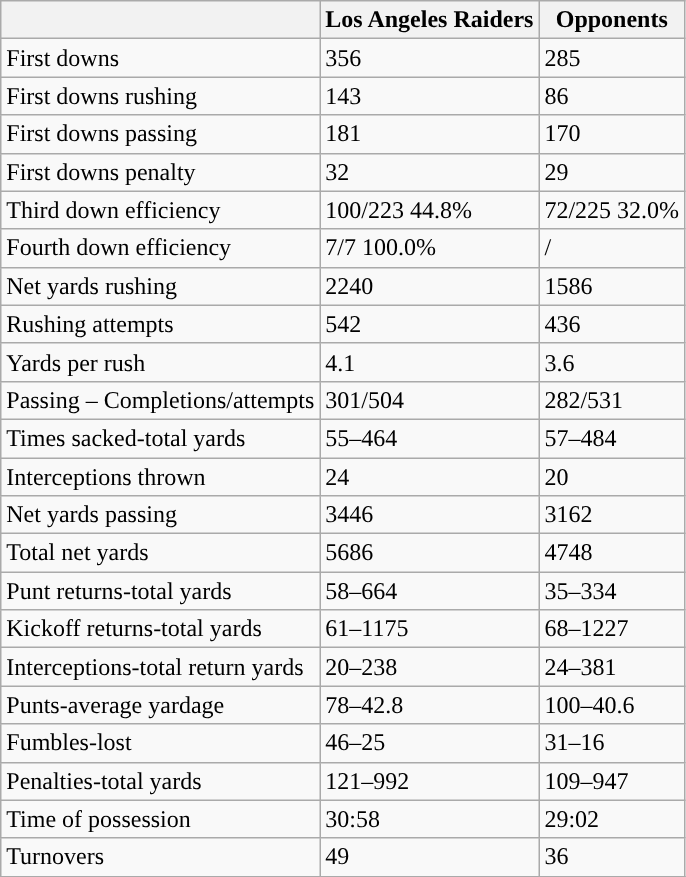<table class="wikitable">
<tr>
<th></th>
<th>Los Angeles Raiders</th>
<th>Opponents</th>
</tr>
<tr>
<td>First downs</td>
<td>356</td>
<td>285</td>
</tr>
<tr>
<td>First downs rushing</td>
<td>143</td>
<td>86</td>
</tr>
<tr>
<td>First downs passing</td>
<td>181</td>
<td>170</td>
</tr>
<tr>
<td>First downs penalty</td>
<td>32</td>
<td>29</td>
</tr>
<tr>
<td>Third down efficiency</td>
<td>100/223 44.8%</td>
<td>72/225 32.0%</td>
</tr>
<tr>
<td>Fourth down efficiency</td>
<td>7/7 100.0%</td>
<td>/</td>
</tr>
<tr>
<td>Net yards rushing</td>
<td>2240</td>
<td>1586</td>
</tr>
<tr>
<td>Rushing attempts</td>
<td>542</td>
<td>436</td>
</tr>
<tr>
<td>Yards per rush</td>
<td>4.1</td>
<td>3.6</td>
</tr>
<tr>
<td>Passing – Completions/attempts</td>
<td>301/504</td>
<td>282/531</td>
</tr>
<tr>
<td>Times sacked-total yards</td>
<td>55–464</td>
<td>57–484</td>
</tr>
<tr>
<td>Interceptions thrown</td>
<td>24</td>
<td>20</td>
</tr>
<tr>
<td>Net yards passing</td>
<td>3446</td>
<td>3162</td>
</tr>
<tr>
<td>Total net yards</td>
<td>5686</td>
<td>4748</td>
</tr>
<tr>
<td>Punt returns-total yards</td>
<td>58–664</td>
<td>35–334</td>
</tr>
<tr>
<td>Kickoff returns-total yards</td>
<td>61–1175</td>
<td>68–1227</td>
</tr>
<tr>
<td>Interceptions-total return yards</td>
<td>20–238</td>
<td>24–381</td>
</tr>
<tr>
<td>Punts-average yardage</td>
<td>78–42.8</td>
<td>100–40.6</td>
</tr>
<tr>
<td>Fumbles-lost</td>
<td>46–25</td>
<td>31–16</td>
</tr>
<tr>
<td>Penalties-total yards</td>
<td>121–992</td>
<td>109–947</td>
</tr>
<tr>
<td>Time of possession</td>
<td>30:58</td>
<td>29:02</td>
</tr>
<tr>
<td>Turnovers</td>
<td>49</td>
<td>36</td>
</tr>
<tr>
</tr>
</table>
